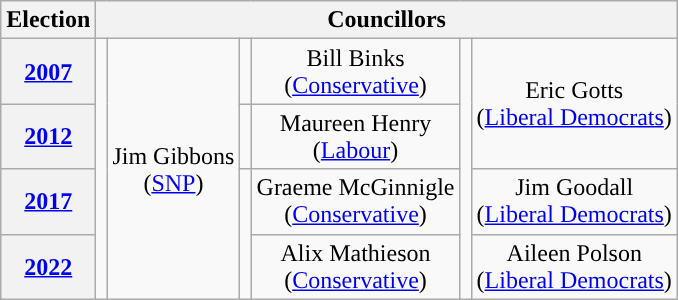<table class="wikitable" style="text-align:center">
<tr>
<th>Election</th>
<th colspan=6>Councillors</th>
</tr>
<tr>
<th><a href='#'>2007</a></th>
<td rowspan=4; style="background-color: "></td>
<td rowspan=4>Jim Gibbons<br>(<a href='#'>SNP</a>)</td>
<td rowspan=1; style="background-color: "></td>
<td rowspan=1>Bill Binks<br>(<a href='#'>Conservative</a>)</td>
<td rowspan=4; style="background-color: "></td>
<td rowspan=2>Eric Gotts<br>(<a href='#'>Liberal Democrats</a>)</td>
</tr>
<tr>
<th><a href='#'>2012</a></th>
<td rowspan=1; style="background-color: "></td>
<td rowspan=1>Maureen Henry<br>(<a href='#'>Labour</a>)</td>
</tr>
<tr>
<th><a href='#'>2017</a></th>
<td rowspan=2; style="background-color: "></td>
<td rowspan=1>Graeme McGinnigle<br>(<a href='#'>Conservative</a>)</td>
<td rowspan=1>Jim Goodall<br>(<a href='#'>Liberal Democrats</a>)</td>
</tr>
<tr>
<th><a href='#'>2022</a></th>
<td rowspan=1>Alix Mathieson<br>(<a href='#'>Conservative</a>)</td>
<td rowspan=1>Aileen Polson<br>(<a href='#'>Liberal Democrats</a>)</td>
</tr>
</table>
